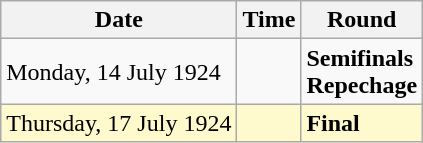<table class="wikitable">
<tr>
<th>Date</th>
<th>Time</th>
<th>Round</th>
</tr>
<tr>
<td>Monday, 14 July 1924</td>
<td></td>
<td><strong>Semifinals</strong><br><strong>Repechage</strong></td>
</tr>
<tr style=background:lemonchiffon>
<td>Thursday, 17 July 1924</td>
<td></td>
<td><strong>Final</strong></td>
</tr>
</table>
